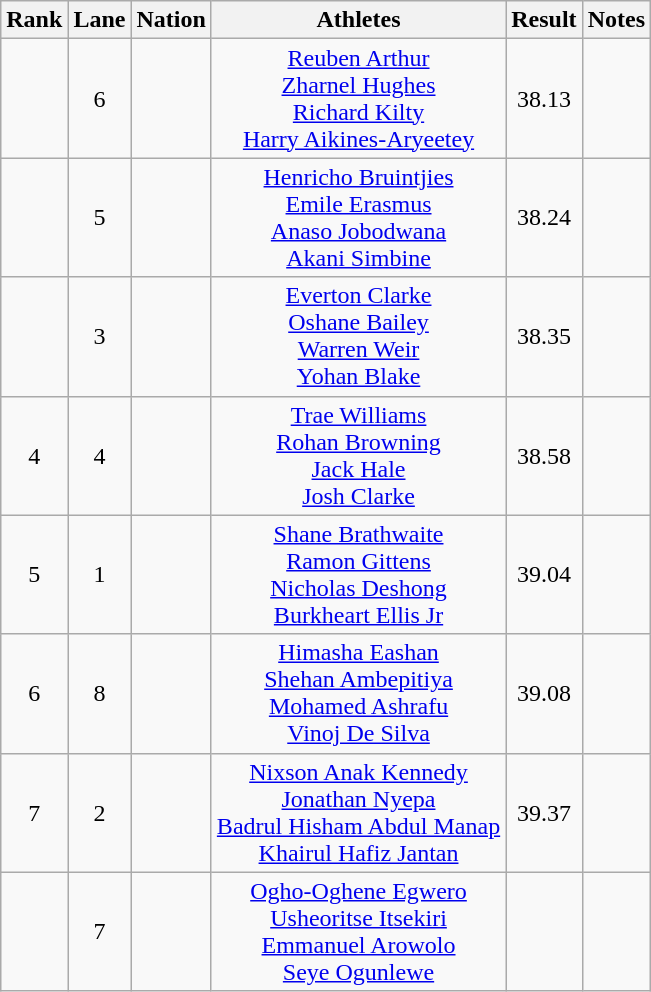<table class="wikitable sortable" style="text-align:center">
<tr>
<th>Rank</th>
<th>Lane</th>
<th>Nation</th>
<th>Athletes</th>
<th>Result</th>
<th>Notes</th>
</tr>
<tr>
<td></td>
<td>6</td>
<td align="left"></td>
<td><a href='#'>Reuben Arthur</a><br><a href='#'>Zharnel Hughes</a><br><a href='#'>Richard Kilty</a><br><a href='#'>Harry Aikines-Aryeetey</a></td>
<td>38.13</td>
<td></td>
</tr>
<tr>
<td></td>
<td>5</td>
<td align="left"></td>
<td><a href='#'>Henricho Bruintjies</a><br><a href='#'>Emile Erasmus</a><br><a href='#'>Anaso Jobodwana</a><br><a href='#'>Akani Simbine</a></td>
<td>38.24</td>
<td></td>
</tr>
<tr>
<td></td>
<td>3</td>
<td align="left"></td>
<td><a href='#'>Everton Clarke</a><br><a href='#'>Oshane Bailey</a><br><a href='#'>Warren Weir</a><br><a href='#'>Yohan Blake</a></td>
<td>38.35</td>
<td></td>
</tr>
<tr>
<td>4</td>
<td>4</td>
<td align="left"></td>
<td><a href='#'>Trae Williams</a><br><a href='#'>Rohan Browning</a><br><a href='#'>Jack Hale</a><br><a href='#'>Josh Clarke</a></td>
<td>38.58</td>
<td></td>
</tr>
<tr>
<td>5</td>
<td>1</td>
<td align="left"></td>
<td><a href='#'>Shane Brathwaite</a><br><a href='#'>Ramon Gittens</a><br><a href='#'>Nicholas Deshong</a><br><a href='#'>Burkheart Ellis Jr</a></td>
<td>39.04</td>
<td></td>
</tr>
<tr>
<td>6</td>
<td>8</td>
<td align="left"></td>
<td><a href='#'>Himasha Eashan</a><br><a href='#'>Shehan Ambepitiya</a><br><a href='#'>Mohamed Ashrafu</a><br><a href='#'>Vinoj De Silva</a></td>
<td>39.08</td>
<td></td>
</tr>
<tr>
<td>7</td>
<td>2</td>
<td align="left"></td>
<td><a href='#'>Nixson Anak Kennedy</a><br><a href='#'>Jonathan Nyepa</a><br><a href='#'>Badrul Hisham Abdul Manap</a><br><a href='#'>Khairul Hafiz Jantan</a></td>
<td>39.37</td>
<td></td>
</tr>
<tr>
<td></td>
<td>7</td>
<td align="left"></td>
<td><a href='#'>Ogho-Oghene Egwero</a><br><a href='#'>Usheoritse Itsekiri</a><br><a href='#'>Emmanuel Arowolo</a><br><a href='#'>Seye Ogunlewe</a></td>
<td></td>
<td></td>
</tr>
</table>
